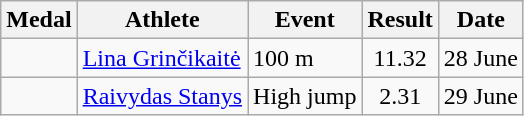<table class="wikitable">
<tr>
<th>Medal</th>
<th>Athlete</th>
<th>Event</th>
<th>Result</th>
<th>Date</th>
</tr>
<tr>
<td></td>
<td><a href='#'>Lina Grinčikaitė</a></td>
<td>100 m</td>
<td align="center">11.32</td>
<td>28 June</td>
</tr>
<tr>
<td></td>
<td><a href='#'>Raivydas Stanys</a></td>
<td>High jump</td>
<td align="center">2.31</td>
<td>29 June</td>
</tr>
</table>
